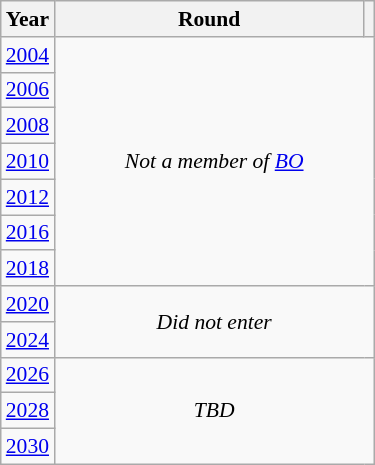<table class="wikitable" style="text-align: center; font-size:90%">
<tr>
<th>Year</th>
<th style="width:200px">Round</th>
<th></th>
</tr>
<tr>
<td><a href='#'>2004</a></td>
<td colspan="2" rowspan="7"><em>Not a member of <a href='#'>BO</a></em></td>
</tr>
<tr>
<td><a href='#'>2006</a></td>
</tr>
<tr>
<td><a href='#'>2008</a></td>
</tr>
<tr>
<td><a href='#'>2010</a></td>
</tr>
<tr>
<td><a href='#'>2012</a></td>
</tr>
<tr>
<td><a href='#'>2016</a></td>
</tr>
<tr>
<td><a href='#'>2018</a></td>
</tr>
<tr>
<td><a href='#'>2020</a></td>
<td colspan="2" rowspan="2"><em>Did not enter</em></td>
</tr>
<tr>
<td><a href='#'>2024</a></td>
</tr>
<tr>
<td><a href='#'>2026</a></td>
<td colspan="2" rowspan="3"><em>TBD</em></td>
</tr>
<tr>
<td><a href='#'>2028</a></td>
</tr>
<tr>
<td><a href='#'>2030</a></td>
</tr>
</table>
